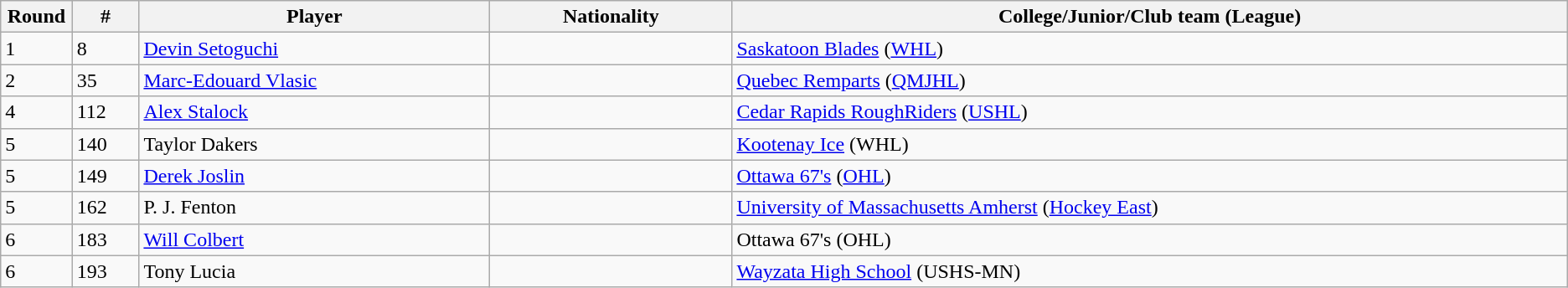<table class="wikitable">
<tr align="center">
<th bgcolor="#DDDDFF" width="4.0%">Round</th>
<th bgcolor="#DDDDFF" width="4.0%">#</th>
<th bgcolor="#DDDDFF" width="21.0%">Player</th>
<th bgcolor="#DDDDFF" width="14.5%">Nationality</th>
<th bgcolor="#DDDDFF" width="50.0%">College/Junior/Club team (League)</th>
</tr>
<tr>
<td>1</td>
<td>8</td>
<td><a href='#'>Devin Setoguchi</a></td>
<td></td>
<td><a href='#'>Saskatoon Blades</a> (<a href='#'>WHL</a>)</td>
</tr>
<tr>
<td>2</td>
<td>35</td>
<td><a href='#'>Marc-Edouard Vlasic</a></td>
<td></td>
<td><a href='#'>Quebec Remparts</a> (<a href='#'>QMJHL</a>)</td>
</tr>
<tr>
<td>4</td>
<td>112</td>
<td><a href='#'>Alex Stalock</a></td>
<td></td>
<td><a href='#'>Cedar Rapids RoughRiders</a> (<a href='#'>USHL</a>)</td>
</tr>
<tr>
<td>5</td>
<td>140</td>
<td>Taylor Dakers</td>
<td></td>
<td><a href='#'>Kootenay Ice</a> (WHL)</td>
</tr>
<tr>
<td>5</td>
<td>149</td>
<td><a href='#'>Derek Joslin</a></td>
<td></td>
<td><a href='#'>Ottawa 67's</a> (<a href='#'>OHL</a>)</td>
</tr>
<tr>
<td>5</td>
<td>162</td>
<td>P. J. Fenton</td>
<td></td>
<td><a href='#'>University of Massachusetts Amherst</a> (<a href='#'>Hockey East</a>)</td>
</tr>
<tr>
<td>6</td>
<td>183</td>
<td><a href='#'>Will Colbert</a></td>
<td></td>
<td>Ottawa 67's (OHL)</td>
</tr>
<tr>
<td>6</td>
<td>193</td>
<td>Tony Lucia</td>
<td></td>
<td><a href='#'>Wayzata High School</a> (USHS-MN)</td>
</tr>
</table>
